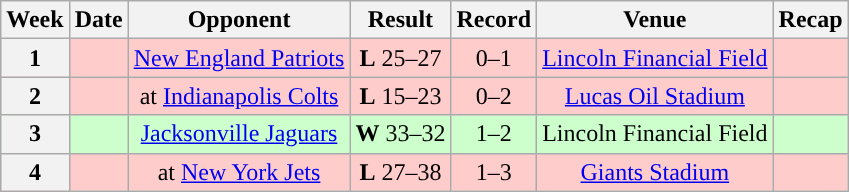<table class="wikitable" style="text-align:center">
<tr>
<th>Week</th>
<th>Date</th>
<th>Opponent</th>
<th>Result</th>
<th>Record</th>
<th>Venue</th>
<th>Recap</th>
</tr>
<tr style="background:#fcc;">
<th>1</th>
<td></td>
<td><a href='#'>New England Patriots</a></td>
<td><strong>L</strong> 25–27</td>
<td>0–1</td>
<td><a href='#'>Lincoln Financial Field</a></td>
<td></td>
</tr>
<tr style="background:#fcc">
<th>2</th>
<td></td>
<td>at <a href='#'>Indianapolis Colts</a></td>
<td><strong>L</strong> 15–23</td>
<td>0–2</td>
<td><a href='#'>Lucas Oil Stadium</a></td>
<td></td>
</tr>
<tr style="background:#cfc">
<th>3</th>
<td></td>
<td><a href='#'>Jacksonville Jaguars</a></td>
<td><strong>W</strong> 33–32</td>
<td>1–2</td>
<td>Lincoln Financial Field</td>
<td></td>
</tr>
<tr style="background:#fcc">
<th>4</th>
<td></td>
<td>at <a href='#'>New York Jets</a></td>
<td><strong>L</strong> 27–38</td>
<td>1–3</td>
<td><a href='#'>Giants Stadium</a></td>
<td></td>
</tr>
</table>
